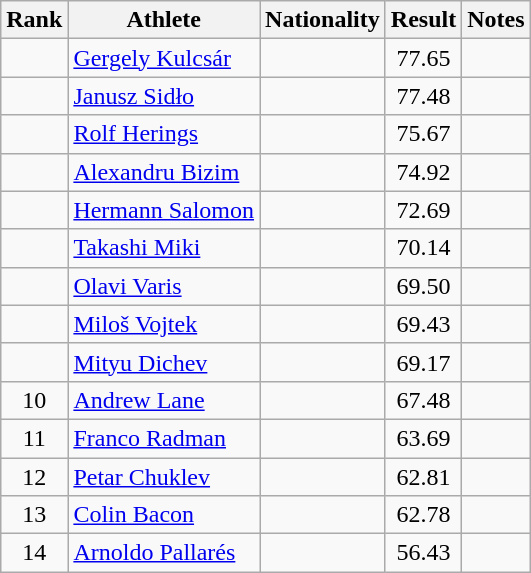<table class="wikitable sortable" style="text-align:center">
<tr>
<th>Rank</th>
<th>Athlete</th>
<th>Nationality</th>
<th>Result</th>
<th>Notes</th>
</tr>
<tr>
<td></td>
<td align=left><a href='#'>Gergely Kulcsár</a></td>
<td align=left></td>
<td>77.65</td>
<td></td>
</tr>
<tr>
<td></td>
<td align=left><a href='#'>Janusz Sidło</a></td>
<td align=left></td>
<td>77.48</td>
<td></td>
</tr>
<tr>
<td></td>
<td align=left><a href='#'>Rolf Herings</a></td>
<td align=left></td>
<td>75.67</td>
<td></td>
</tr>
<tr>
<td></td>
<td align=left><a href='#'>Alexandru Bizim</a></td>
<td align=left></td>
<td>74.92</td>
<td></td>
</tr>
<tr>
<td></td>
<td align=left><a href='#'>Hermann Salomon</a></td>
<td align=left></td>
<td>72.69</td>
<td></td>
</tr>
<tr>
<td></td>
<td align=left><a href='#'>Takashi Miki</a></td>
<td align=left></td>
<td>70.14</td>
<td></td>
</tr>
<tr>
<td></td>
<td align=left><a href='#'>Olavi Varis</a></td>
<td align=left></td>
<td>69.50</td>
<td></td>
</tr>
<tr>
<td></td>
<td align=left><a href='#'>Miloš Vojtek</a></td>
<td align=left></td>
<td>69.43</td>
<td></td>
</tr>
<tr>
<td></td>
<td align=left><a href='#'>Mityu Dichev</a></td>
<td align=left></td>
<td>69.17</td>
<td></td>
</tr>
<tr>
<td>10</td>
<td align=left><a href='#'>Andrew Lane</a></td>
<td align=left></td>
<td>67.48</td>
<td></td>
</tr>
<tr>
<td>11</td>
<td align=left><a href='#'>Franco Radman</a></td>
<td align=left></td>
<td>63.69</td>
<td></td>
</tr>
<tr>
<td>12</td>
<td align=left><a href='#'>Petar Chuklev</a></td>
<td align=left></td>
<td>62.81</td>
<td></td>
</tr>
<tr>
<td>13</td>
<td align=left><a href='#'>Colin Bacon</a></td>
<td align=left></td>
<td>62.78</td>
<td></td>
</tr>
<tr>
<td>14</td>
<td align=left><a href='#'>Arnoldo Pallarés</a></td>
<td align=left></td>
<td>56.43</td>
<td></td>
</tr>
</table>
